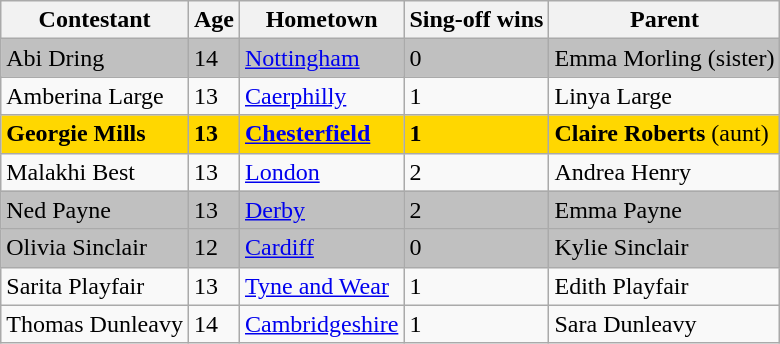<table class="wikitable">
<tr>
<th>Contestant</th>
<th>Age</th>
<th>Hometown</th>
<th>Sing-off wins</th>
<th>Parent</th>
</tr>
<tr>
<td style="background:silver;">Abi Dring</td>
<td style="background:silver;">14</td>
<td style="background:silver;"><a href='#'>Nottingham</a></td>
<td style="background:silver;">0</td>
<td style="background:silver;">Emma Morling (sister)</td>
</tr>
<tr>
<td>Amberina Large</td>
<td>13</td>
<td><a href='#'>Caerphilly</a></td>
<td>1</td>
<td>Linya Large</td>
</tr>
<tr>
<td style="background:gold;"><strong>Georgie Mills</strong></td>
<td style="background:gold;"><strong>13</strong></td>
<td style="background:gold;"><strong><a href='#'>Chesterfield</a></strong></td>
<td style="background:gold;"><strong>1</strong></td>
<td style="background:gold;"><strong>Claire Roberts</strong> (aunt)</td>
</tr>
<tr>
<td>Malakhi Best</td>
<td>13</td>
<td><a href='#'>London</a></td>
<td>2</td>
<td>Andrea Henry</td>
</tr>
<tr>
<td style="background:silver;">Ned Payne</td>
<td style="background:silver;">13</td>
<td style="background:silver;"><a href='#'>Derby</a></td>
<td style="background:silver;">2</td>
<td style="background:silver;">Emma Payne</td>
</tr>
<tr>
<td style="background:silver;">Olivia Sinclair</td>
<td style="background:silver;">12</td>
<td style="background:silver;"><a href='#'>Cardiff</a></td>
<td style="background:silver;">0</td>
<td style="background:silver;">Kylie Sinclair</td>
</tr>
<tr>
<td>Sarita Playfair</td>
<td>13</td>
<td><a href='#'>Tyne and Wear</a></td>
<td>1</td>
<td>Edith Playfair</td>
</tr>
<tr>
<td>Thomas Dunleavy</td>
<td>14</td>
<td><a href='#'>Cambridgeshire</a></td>
<td>1</td>
<td>Sara Dunleavy</td>
</tr>
</table>
